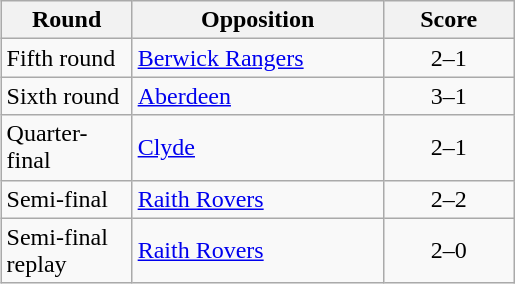<table class="wikitable" style="text-align:left;margin-left:1em;float:right">
<tr>
<th width=80>Round</th>
<th width=160>Opposition</th>
<th width=80>Score</th>
</tr>
<tr>
<td>Fifth round</td>
<td><a href='#'>Berwick Rangers</a></td>
<td align=center>2–1</td>
</tr>
<tr>
<td>Sixth round</td>
<td><a href='#'>Aberdeen</a></td>
<td align=center>3–1</td>
</tr>
<tr>
<td>Quarter-final</td>
<td><a href='#'>Clyde</a></td>
<td align=center>2–1</td>
</tr>
<tr>
<td>Semi-final</td>
<td><a href='#'>Raith Rovers</a></td>
<td align=center>2–2</td>
</tr>
<tr>
<td>Semi-final replay</td>
<td><a href='#'>Raith Rovers</a></td>
<td align=center>2–0</td>
</tr>
</table>
